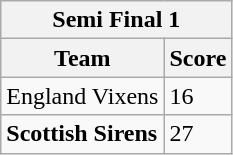<table class="wikitable">
<tr>
<th colspan="2">Semi Final 1</th>
</tr>
<tr>
<th>Team</th>
<th>Score</th>
</tr>
<tr>
<td>England Vixens</td>
<td>16</td>
</tr>
<tr>
<td><strong>Scottish Sirens</strong></td>
<td>27</td>
</tr>
</table>
